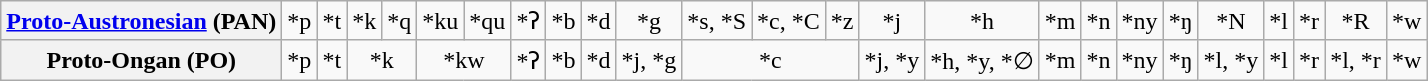<table class=wikitable>
<tr align=center>
<th><a href='#'>Proto-Austronesian</a> (PAN)</th>
<td>*p</td>
<td>*t</td>
<td>*k</td>
<td>*q</td>
<td>*ku</td>
<td>*qu</td>
<td>*ʔ</td>
<td>*b</td>
<td>*d</td>
<td>*g</td>
<td>*s, *S</td>
<td>*c, *C</td>
<td>*z</td>
<td>*j</td>
<td>*h</td>
<td>*m</td>
<td>*n</td>
<td>*ny</td>
<td>*ŋ</td>
<td>*N</td>
<td>*l</td>
<td>*r</td>
<td>*R</td>
<td>*w</td>
</tr>
<tr align=center>
<th>Proto-Ongan (PO)</th>
<td>*p</td>
<td>*t</td>
<td colspan=2>*k</td>
<td colspan=2>*kw</td>
<td>*ʔ</td>
<td>*b</td>
<td>*d</td>
<td>*j, *g</td>
<td colspan=3>*c</td>
<td>*j, *y</td>
<td>*h, *y, *∅</td>
<td>*m</td>
<td>*n</td>
<td>*ny</td>
<td>*ŋ</td>
<td>*l, *y</td>
<td>*l</td>
<td>*r</td>
<td>*l, *r</td>
<td>*w</td>
</tr>
</table>
